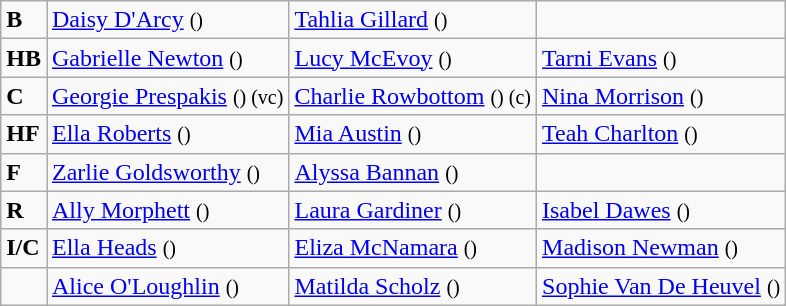<table class="wikitable">
<tr>
<td><strong>B</strong></td>
<td><a href='#'>Daisy D'Arcy</a> <small>()</small></td>
<td><a href='#'>Tahlia Gillard</a> <small>()</small></td>
<td></td>
</tr>
<tr>
<td><strong>HB</strong></td>
<td><a href='#'>Gabrielle Newton</a> <small>()</small></td>
<td><a href='#'>Lucy McEvoy</a> <small>()</small></td>
<td><a href='#'>Tarni Evans</a> <small>()</small></td>
</tr>
<tr>
<td><strong>C</strong></td>
<td><a href='#'>Georgie Prespakis</a> <small>() (vc)</small></td>
<td><a href='#'>Charlie Rowbottom</a> <small>() (c)</small></td>
<td><a href='#'>Nina Morrison</a> <small>()</small></td>
</tr>
<tr>
<td><strong>HF</strong></td>
<td><a href='#'>Ella Roberts</a> <small>()</small></td>
<td><a href='#'>Mia Austin</a> <small>()</small></td>
<td><a href='#'>Teah Charlton</a> <small>()</small></td>
</tr>
<tr>
<td><strong>F</strong></td>
<td><a href='#'>Zarlie Goldsworthy</a> <small>()</small></td>
<td><a href='#'>Alyssa Bannan</a> <small>()</small></td>
<td></td>
</tr>
<tr>
<td><strong>R</strong></td>
<td><a href='#'>Ally Morphett</a> <small>()</small></td>
<td><a href='#'>Laura Gardiner</a> <small>()</small></td>
<td><a href='#'>Isabel Dawes</a> <small>()</small></td>
</tr>
<tr>
<td><strong>I/C</strong></td>
<td><a href='#'>Ella Heads</a> <small>()</small></td>
<td><a href='#'>Eliza McNamara</a> <small>()</small></td>
<td><a href='#'>Madison Newman</a> <small>()</small></td>
</tr>
<tr>
<td></td>
<td><a href='#'>Alice O'Loughlin</a> <small>()</small></td>
<td><a href='#'>Matilda Scholz</a> <small>()</small></td>
<td><a href='#'>Sophie Van De Heuvel</a> <small>()</small></td>
</tr>
</table>
